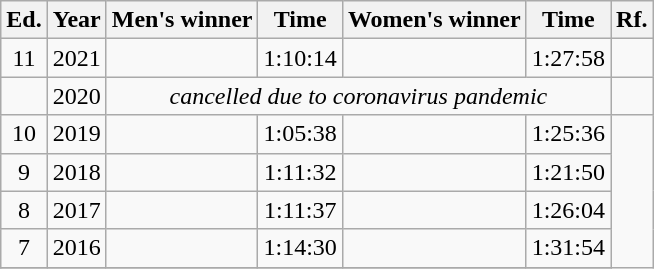<table class="wikitable sortable" style=" text-align:center;">
<tr>
<th class="unsortable">Ed.</th>
<th>Year</th>
<th>Men's winner</th>
<th>Time</th>
<th>Women's winner</th>
<th>Time</th>
<th class="unsortable">Rf.</th>
</tr>
<tr>
<td>11</td>
<td>2021</td>
<td align=left></td>
<td>1:10:14</td>
<td align=left></td>
<td>1:27:58</td>
</tr>
<tr>
<td></td>
<td>2020</td>
<td colspan="4" align="center" data-sort-value=""><em>cancelled due to coronavirus pandemic</em></td>
<td></td>
</tr>
<tr>
<td>10</td>
<td>2019</td>
<td align=left></td>
<td>1:05:38</td>
<td align=left></td>
<td>1:25:36</td>
</tr>
<tr>
<td>9</td>
<td>2018</td>
<td align=left></td>
<td>1:11:32</td>
<td align=left></td>
<td>1:21:50</td>
</tr>
<tr>
<td>8</td>
<td>2017</td>
<td align=left></td>
<td>1:11:37</td>
<td align=left></td>
<td>1:26:04</td>
</tr>
<tr>
<td>7</td>
<td>2016</td>
<td align=left></td>
<td>1:14:30</td>
<td align=left></td>
<td>1:31:54</td>
</tr>
<tr>
</tr>
</table>
